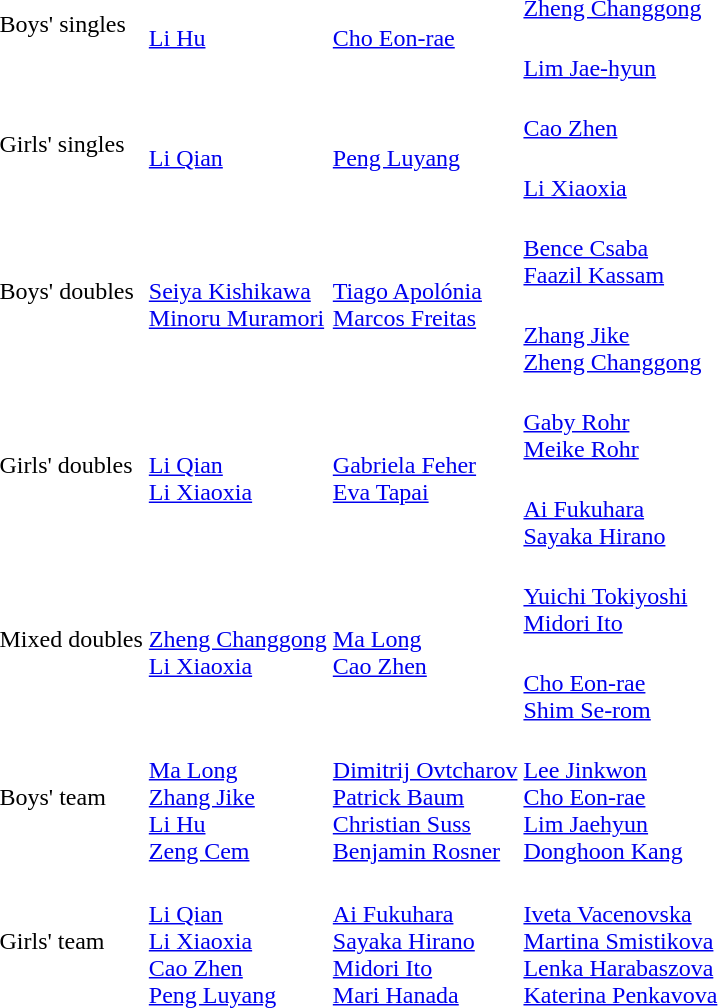<table>
<tr>
<td rowspan=2>Boys' singles</td>
<td rowspan=2><br><a href='#'>Li Hu</a></td>
<td rowspan=2><br><a href='#'>Cho Eon-rae</a></td>
<td><br><a href='#'>Zheng Changgong</a></td>
</tr>
<tr>
<td><br><a href='#'>Lim Jae-hyun</a></td>
</tr>
<tr>
<td rowspan=2>Girls' singles</td>
<td rowspan=2><br><a href='#'>Li Qian</a></td>
<td rowspan=2><br><a href='#'>Peng Luyang</a></td>
<td><br><a href='#'>Cao Zhen</a></td>
</tr>
<tr>
<td><br><a href='#'>Li Xiaoxia</a></td>
</tr>
<tr>
<td rowspan=2>Boys' doubles</td>
<td rowspan=2><br><a href='#'>Seiya Kishikawa</a><br><a href='#'>Minoru Muramori</a></td>
<td rowspan=2><br><a href='#'>Tiago Apolónia</a><br><a href='#'>Marcos Freitas</a></td>
<td><br><a href='#'>Bence Csaba</a><br><a href='#'>Faazil Kassam</a></td>
</tr>
<tr>
<td><br><a href='#'>Zhang Jike</a><br><a href='#'>Zheng Changgong</a></td>
</tr>
<tr>
<td rowspan=2>Girls' doubles</td>
<td rowspan=2><br><a href='#'>Li Qian</a><br><a href='#'>Li Xiaoxia</a></td>
<td rowspan=2><br><a href='#'>Gabriela Feher</a><br><a href='#'>Eva Tapai</a></td>
<td><br><a href='#'>Gaby Rohr</a><br><a href='#'>Meike Rohr</a></td>
</tr>
<tr>
<td><br><a href='#'>Ai Fukuhara</a><br><a href='#'>Sayaka Hirano</a></td>
</tr>
<tr>
<td rowspan=2>Mixed doubles</td>
<td rowspan=2><br><a href='#'>Zheng Changgong</a><br><a href='#'>Li Xiaoxia</a></td>
<td rowspan=2><br><a href='#'>Ma Long</a><br><a href='#'>Cao Zhen</a></td>
<td><br><a href='#'>Yuichi Tokiyoshi</a><br><a href='#'>Midori Ito</a></td>
</tr>
<tr>
<td><br><a href='#'>Cho Eon-rae</a><br><a href='#'>Shim Se-rom</a></td>
</tr>
<tr>
<td rowspan=1>Boys' team</td>
<td rowspan=1><br><a href='#'>Ma Long</a><br><a href='#'>Zhang Jike</a><br><a href='#'>Li Hu</a><br><a href='#'>Zeng Cem</a></td>
<td rowspan=1><br><a href='#'>Dimitrij Ovtcharov</a><br><a href='#'>Patrick Baum</a><br><a href='#'>Christian Suss</a><br><a href='#'>Benjamin Rosner</a></td>
<td><br><a href='#'>Lee Jinkwon</a><br><a href='#'>Cho Eon-rae</a><br><a href='#'>Lim Jaehyun</a><br><a href='#'>Donghoon Kang</a></td>
</tr>
<tr>
</tr>
<tr>
<td rowspan=1>Girls' team</td>
<td rowspan=1><br><a href='#'>Li Qian</a><br><a href='#'>Li Xiaoxia</a><br><a href='#'>Cao Zhen</a><br><a href='#'>Peng Luyang</a></td>
<td rowspan=1><br><a href='#'>Ai Fukuhara</a><br><a href='#'>Sayaka Hirano</a><br><a href='#'>Midori Ito</a><br><a href='#'>Mari Hanada</a></td>
<td><br><a href='#'>Iveta Vacenovska</a><br><a href='#'>Martina Smistikova</a><br><a href='#'>Lenka Harabaszova</a><br><a href='#'>Katerina Penkavova</a></td>
</tr>
<tr>
</tr>
</table>
